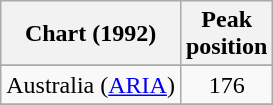<table class="wikitable">
<tr>
<th>Chart (1992)</th>
<th>Peak<br>position</th>
</tr>
<tr>
</tr>
<tr>
<td scope="row">Australia (<a href='#'>ARIA</a>)</td>
<td align="center">176</td>
</tr>
<tr>
</tr>
</table>
